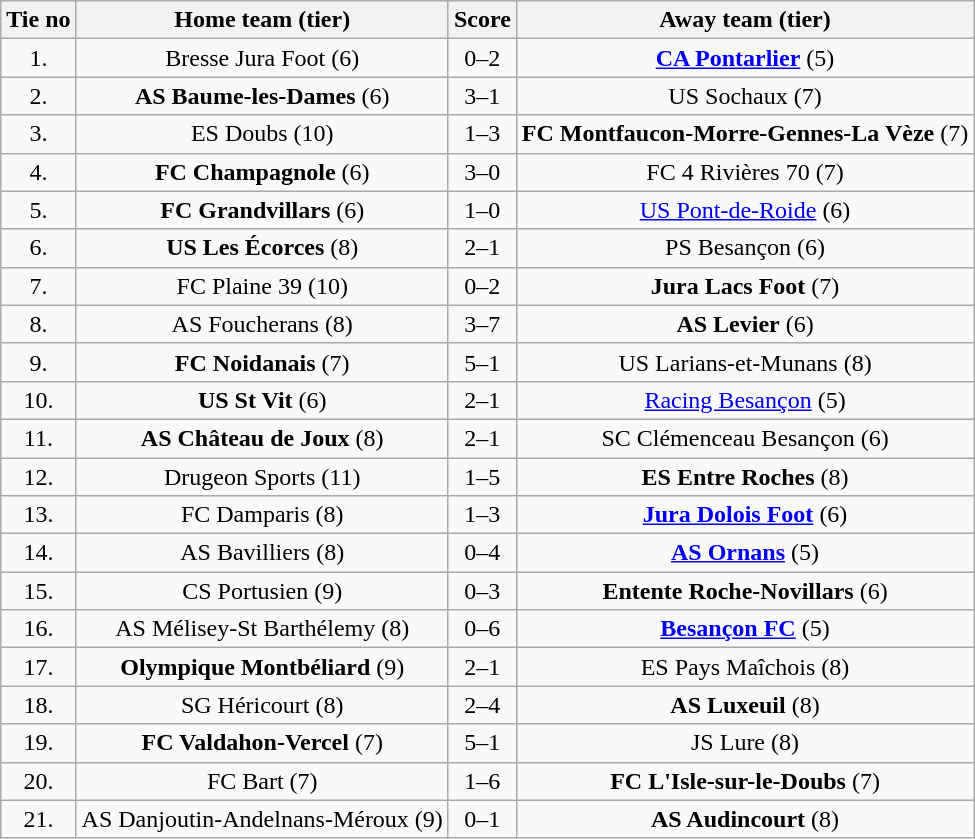<table class="wikitable" style="text-align: center">
<tr>
<th>Tie no</th>
<th>Home team (tier)</th>
<th>Score</th>
<th>Away team (tier)</th>
</tr>
<tr>
<td>1.</td>
<td>Bresse Jura Foot (6)</td>
<td>0–2</td>
<td><strong><a href='#'>CA Pontarlier</a></strong> (5)</td>
</tr>
<tr>
<td>2.</td>
<td><strong>AS Baume-les-Dames</strong> (6)</td>
<td>3–1 </td>
<td>US Sochaux (7)</td>
</tr>
<tr>
<td>3.</td>
<td>ES Doubs (10)</td>
<td>1–3</td>
<td><strong>FC Montfaucon-Morre-Gennes-La Vèze</strong> (7)</td>
</tr>
<tr>
<td>4.</td>
<td><strong>FC Champagnole</strong> (6)</td>
<td>3–0 </td>
<td>FC 4 Rivières 70 (7)</td>
</tr>
<tr>
<td>5.</td>
<td><strong>FC Grandvillars</strong> (6)</td>
<td>1–0</td>
<td><a href='#'>US Pont-de-Roide</a> (6)</td>
</tr>
<tr>
<td>6.</td>
<td><strong>US Les Écorces</strong> (8)</td>
<td>2–1 </td>
<td>PS Besançon (6)</td>
</tr>
<tr>
<td>7.</td>
<td>FC Plaine 39 (10)</td>
<td>0–2</td>
<td><strong>Jura Lacs Foot</strong> (7)</td>
</tr>
<tr>
<td>8.</td>
<td>AS Foucherans (8)</td>
<td>3–7</td>
<td><strong>AS Levier</strong> (6)</td>
</tr>
<tr>
<td>9.</td>
<td><strong>FC Noidanais</strong> (7)</td>
<td>5–1</td>
<td>US Larians-et-Munans (8)</td>
</tr>
<tr>
<td>10.</td>
<td><strong>US St Vit</strong> (6)</td>
<td>2–1</td>
<td><a href='#'>Racing Besançon</a> (5)</td>
</tr>
<tr>
<td>11.</td>
<td><strong>AS Château de Joux</strong> (8)</td>
<td>2–1</td>
<td>SC Clémenceau Besançon (6)</td>
</tr>
<tr>
<td>12.</td>
<td>Drugeon Sports (11)</td>
<td>1–5</td>
<td><strong>ES Entre Roches</strong> (8)</td>
</tr>
<tr>
<td>13.</td>
<td>FC Damparis (8)</td>
<td>1–3 </td>
<td><strong><a href='#'>Jura Dolois Foot</a></strong> (6)</td>
</tr>
<tr>
<td>14.</td>
<td>AS Bavilliers (8)</td>
<td>0–4</td>
<td><strong><a href='#'>AS Ornans</a></strong> (5)</td>
</tr>
<tr>
<td>15.</td>
<td>CS Portusien (9)</td>
<td>0–3</td>
<td><strong>Entente Roche-Novillars</strong> (6)</td>
</tr>
<tr>
<td>16.</td>
<td>AS Mélisey-St Barthélemy (8)</td>
<td>0–6</td>
<td><strong><a href='#'>Besançon FC</a></strong> (5)</td>
</tr>
<tr>
<td>17.</td>
<td><strong>Olympique Montbéliard</strong> (9)</td>
<td>2–1</td>
<td>ES Pays Maîchois (8)</td>
</tr>
<tr>
<td>18.</td>
<td>SG Héricourt (8)</td>
<td>2–4 </td>
<td><strong>AS Luxeuil</strong> (8)</td>
</tr>
<tr>
<td>19.</td>
<td><strong>FC Valdahon-Vercel</strong> (7)</td>
<td>5–1</td>
<td>JS Lure (8)</td>
</tr>
<tr>
<td>20.</td>
<td>FC Bart (7)</td>
<td>1–6</td>
<td><strong>FC L'Isle-sur-le-Doubs</strong> (7)</td>
</tr>
<tr>
<td>21.</td>
<td>AS Danjoutin-Andelnans-Méroux (9)</td>
<td>0–1</td>
<td><strong>AS Audincourt</strong> (8)</td>
</tr>
</table>
